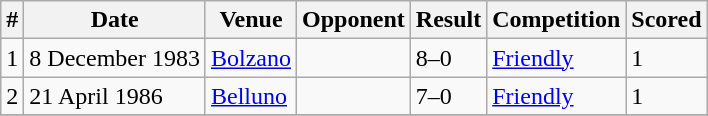<table class="wikitable">
<tr>
<th>#</th>
<th>Date</th>
<th>Venue</th>
<th>Opponent</th>
<th>Result</th>
<th>Competition</th>
<th>Scored</th>
</tr>
<tr>
<td>1</td>
<td>8 December 1983</td>
<td><a href='#'>Bolzano</a></td>
<td></td>
<td>8–0</td>
<td><a href='#'>Friendly</a></td>
<td>1</td>
</tr>
<tr>
<td>2</td>
<td>21 April 1986</td>
<td><a href='#'>Belluno</a></td>
<td></td>
<td>7–0</td>
<td><a href='#'>Friendly</a></td>
<td>1</td>
</tr>
<tr>
</tr>
</table>
